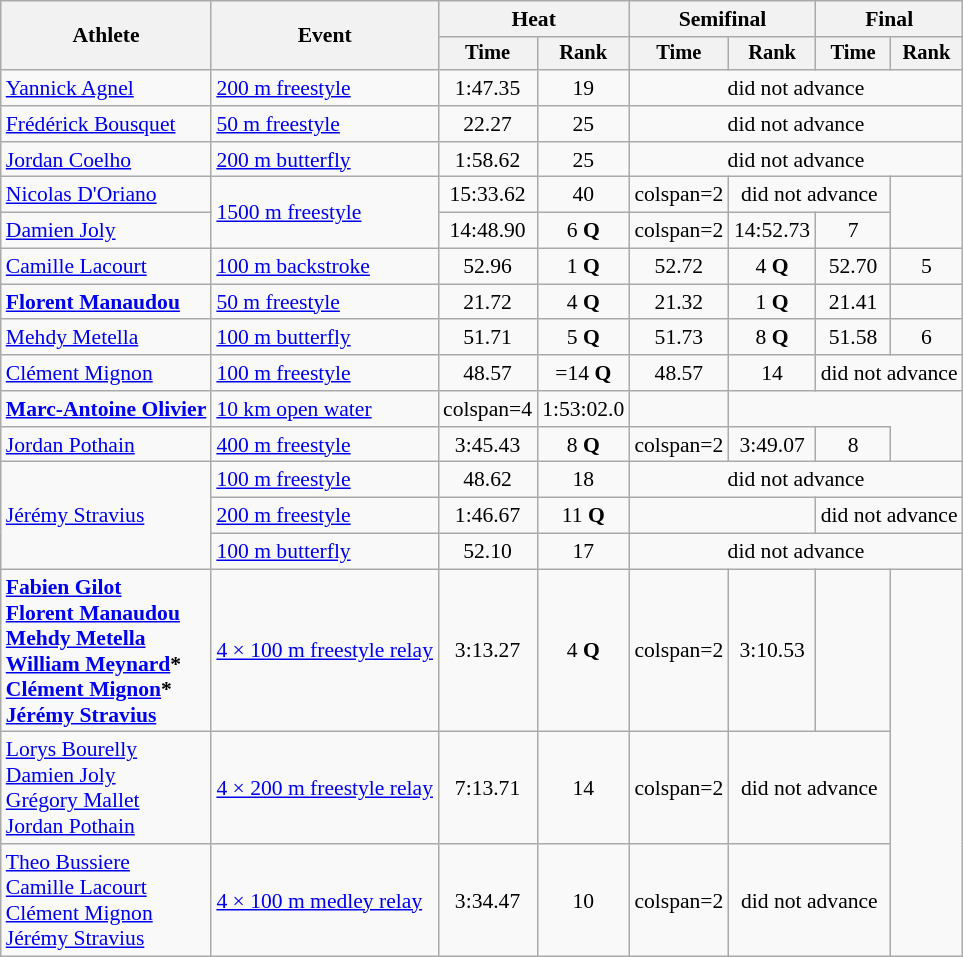<table class=wikitable style="font-size:90%">
<tr>
<th rowspan="2">Athlete</th>
<th rowspan="2">Event</th>
<th colspan="2">Heat</th>
<th colspan="2">Semifinal</th>
<th colspan="2">Final</th>
</tr>
<tr style="font-size:95%">
<th>Time</th>
<th>Rank</th>
<th>Time</th>
<th>Rank</th>
<th>Time</th>
<th>Rank</th>
</tr>
<tr align=center>
<td align=left><a href='#'>Yannick Agnel</a></td>
<td align=left><a href='#'>200 m freestyle</a></td>
<td>1:47.35</td>
<td>19</td>
<td colspan=4>did not advance</td>
</tr>
<tr align=center>
<td align=left><a href='#'>Frédérick Bousquet</a></td>
<td align=left><a href='#'>50 m freestyle</a></td>
<td>22.27</td>
<td>25</td>
<td colspan=4>did not advance</td>
</tr>
<tr align=center>
<td align=left><a href='#'>Jordan Coelho</a></td>
<td align=left><a href='#'>200 m butterfly</a></td>
<td>1:58.62</td>
<td>25</td>
<td colspan=4>did not advance</td>
</tr>
<tr align=center>
<td align=left><a href='#'>Nicolas D'Oriano</a></td>
<td align=left rowspan=2><a href='#'>1500 m freestyle</a></td>
<td>15:33.62</td>
<td>40</td>
<td>colspan=2 </td>
<td colspan=2>did not advance</td>
</tr>
<tr align=center>
<td align=left><a href='#'>Damien Joly</a></td>
<td>14:48.90</td>
<td>6 <strong>Q</strong></td>
<td>colspan=2 </td>
<td>14:52.73</td>
<td>7</td>
</tr>
<tr align=center>
<td align=left><a href='#'>Camille Lacourt</a></td>
<td align=left><a href='#'>100 m backstroke</a></td>
<td>52.96</td>
<td>1 <strong>Q</strong></td>
<td>52.72</td>
<td>4 <strong>Q</strong></td>
<td>52.70</td>
<td>5</td>
</tr>
<tr align=center>
<td align=left><strong><a href='#'>Florent Manaudou</a></strong></td>
<td align=left><a href='#'>50 m freestyle</a></td>
<td>21.72</td>
<td>4 <strong>Q</strong></td>
<td>21.32</td>
<td>1 <strong>Q</strong></td>
<td>21.41</td>
<td></td>
</tr>
<tr align=center>
<td align=left><a href='#'>Mehdy Metella</a></td>
<td align=left><a href='#'>100 m butterfly</a></td>
<td>51.71</td>
<td>5 <strong>Q</strong></td>
<td>51.73</td>
<td>8 <strong>Q</strong></td>
<td>51.58</td>
<td>6</td>
</tr>
<tr align=center>
<td align=left><a href='#'>Clément Mignon</a></td>
<td align=left><a href='#'>100 m freestyle</a></td>
<td>48.57</td>
<td>=14 <strong>Q</strong></td>
<td>48.57</td>
<td>14</td>
<td colspan=2>did not advance</td>
</tr>
<tr align=center>
<td align=left><strong><a href='#'>Marc-Antoine Olivier</a></strong></td>
<td align=left><a href='#'>10 km open water</a></td>
<td>colspan=4 </td>
<td>1:53:02.0</td>
<td></td>
</tr>
<tr align=center>
<td align=left><a href='#'>Jordan Pothain</a></td>
<td align=left><a href='#'>400 m freestyle</a></td>
<td>3:45.43</td>
<td>8 <strong>Q</strong></td>
<td>colspan=2 </td>
<td>3:49.07</td>
<td>8</td>
</tr>
<tr align=center>
<td align=left rowspan=3><a href='#'>Jérémy Stravius</a></td>
<td align=left><a href='#'>100 m freestyle</a></td>
<td>48.62</td>
<td>18</td>
<td colspan=4>did not advance</td>
</tr>
<tr align=center>
<td align=left><a href='#'>200 m freestyle</a></td>
<td>1:46.67</td>
<td>11 <strong>Q</strong></td>
<td colspan=2></td>
<td colspan=2>did not advance</td>
</tr>
<tr align=center>
<td align=left><a href='#'>100 m butterfly</a></td>
<td>52.10</td>
<td>17</td>
<td colspan=4>did not advance</td>
</tr>
<tr align=center>
<td align=left><strong><a href='#'>Fabien Gilot</a><br><a href='#'>Florent Manaudou</a><br><a href='#'>Mehdy Metella</a><br><a href='#'>William Meynard</a>*<br><a href='#'>Clément Mignon</a>*<br><a href='#'>Jérémy Stravius</a></strong></td>
<td align=left><a href='#'>4 × 100 m freestyle relay</a></td>
<td>3:13.27</td>
<td>4 <strong>Q</strong></td>
<td>colspan=2 </td>
<td>3:10.53</td>
<td></td>
</tr>
<tr align=center>
<td align=left><a href='#'>Lorys Bourelly</a><br><a href='#'>Damien Joly</a><br><a href='#'>Grégory Mallet</a><br><a href='#'>Jordan Pothain</a></td>
<td align=left><a href='#'>4 × 200 m freestyle relay</a></td>
<td>7:13.71</td>
<td>14</td>
<td>colspan=2 </td>
<td colspan=2>did not advance</td>
</tr>
<tr align=center>
<td align=left><a href='#'>Theo Bussiere</a><br><a href='#'>Camille Lacourt</a><br><a href='#'>Clément Mignon</a><br><a href='#'>Jérémy Stravius</a></td>
<td align=left><a href='#'>4 × 100 m medley relay</a></td>
<td>3:34.47</td>
<td>10</td>
<td>colspan=2 </td>
<td colspan=2>did not advance</td>
</tr>
</table>
